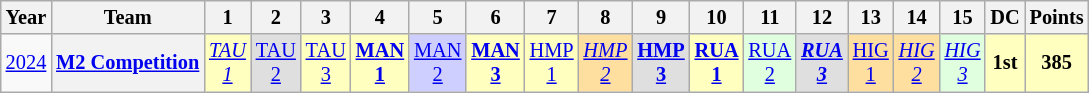<table class="wikitable" style="text-align:center; font-size:85%;">
<tr>
<th>Year</th>
<th>Team</th>
<th>1</th>
<th>2</th>
<th>3</th>
<th>4</th>
<th>5</th>
<th>6</th>
<th>7</th>
<th>8</th>
<th>9</th>
<th>10</th>
<th>11</th>
<th>12</th>
<th>13</th>
<th>14</th>
<th>15</th>
<th>DC</th>
<th>Points</th>
</tr>
<tr>
<td><a href='#'>2024</a></td>
<th nowrap><a href='#'>M2 Competition</a></th>
<td style="background:#FFFFBF;"><em><a href='#'>TAU<br>1</a></em><br></td>
<td style="background:#DFDFDF;"><a href='#'>TAU<br>2</a><br></td>
<td style="background:#FFFFBF;"><a href='#'>TAU<br>3</a><br></td>
<td style="background:#FFFFBF;"><strong><a href='#'>MAN<br>1</a></strong><br></td>
<td style="background:#CFCFFF;"><a href='#'>MAN<br>2</a><br></td>
<td style="background:#FFFFBF;"><strong><a href='#'>MAN<br>3</a></strong><br></td>
<td style="background:#FFFFBF;"><a href='#'>HMP<br>1</a><br></td>
<td style="background:#FFDF9F;"><em><a href='#'>HMP<br>2</a></em><br></td>
<td style="background:#DFDFDF;"><strong><a href='#'>HMP<br>3</a></strong><br></td>
<td style="background:#FFFFBF;"><strong><a href='#'>RUA<br>1</a></strong><br></td>
<td style="background:#DFFFDF;"><a href='#'>RUA<br>2</a><br></td>
<td style="background:#DFDFDF;"><strong><em><a href='#'>RUA<br>3</a></em></strong><br></td>
<td style="background:#FFDF9F;"><a href='#'>HIG<br>1</a><br></td>
<td style="background:#FFDF9F;"><em><a href='#'>HIG<br>2</a></em><br></td>
<td style="background:#DFFFDF;"><em><a href='#'>HIG<br>3</a></em><br></td>
<th style="background:#FFFFBF;">1st</th>
<th style="background:#FFFFBF;">385</th>
</tr>
</table>
